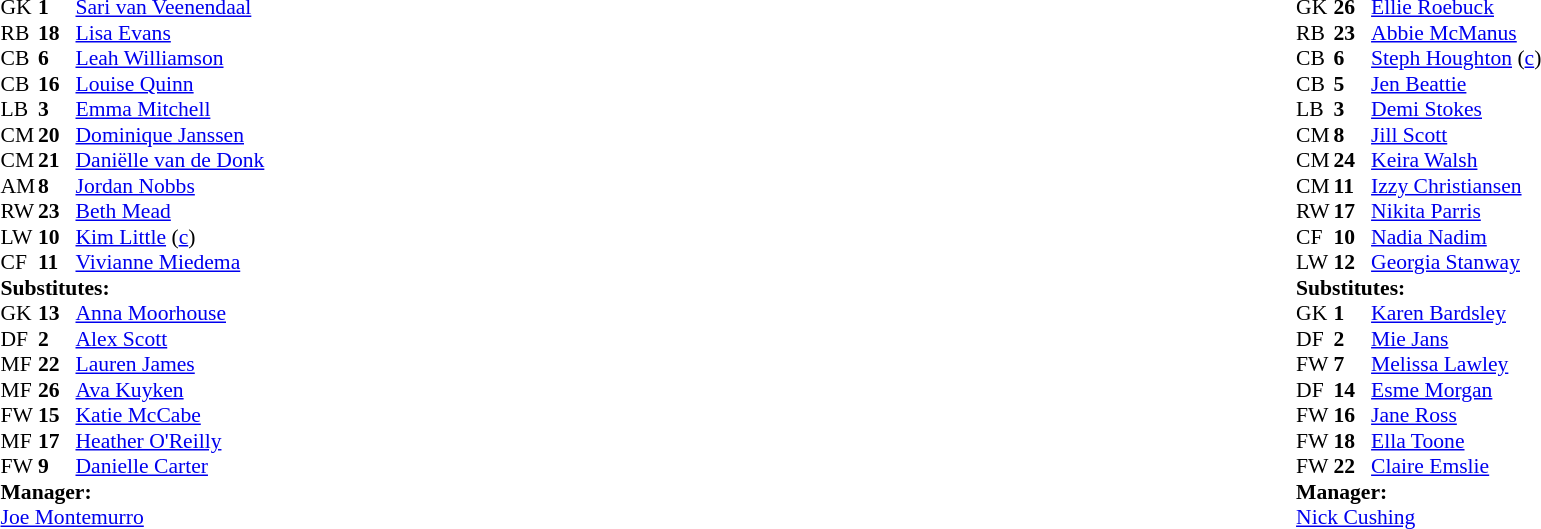<table style="width:100%">
<tr>
<td style="vertical-align:top;width:50%"><br><table style="font-size:90%" cellspacing="0" cellpadding="0">
<tr>
<th width="25"></th>
<th width="25"></th>
</tr>
<tr>
<td>GK</td>
<td><strong>1</strong></td>
<td> <a href='#'>Sari van Veenendaal</a></td>
</tr>
<tr>
<td>RB</td>
<td><strong>18</strong></td>
<td> <a href='#'>Lisa Evans</a></td>
</tr>
<tr>
<td>CB</td>
<td><strong>6</strong></td>
<td> <a href='#'>Leah Williamson</a></td>
</tr>
<tr>
<td>CB</td>
<td><strong>16</strong></td>
<td> <a href='#'>Louise Quinn</a></td>
</tr>
<tr>
<td>LB</td>
<td><strong>3</strong></td>
<td> <a href='#'>Emma Mitchell</a></td>
<td></td>
</tr>
<tr>
<td>CM</td>
<td><strong>20</strong></td>
<td> <a href='#'>Dominique Janssen</a></td>
<td></td>
</tr>
<tr>
<td>CM</td>
<td><strong>21</strong></td>
<td> <a href='#'>Daniëlle van de Donk</a></td>
</tr>
<tr>
<td>AM</td>
<td><strong>8</strong></td>
<td> <a href='#'>Jordan Nobbs</a></td>
</tr>
<tr>
<td>RW</td>
<td><strong>23</strong></td>
<td> <a href='#'>Beth Mead</a></td>
<td></td>
<td></td>
</tr>
<tr>
<td>LW</td>
<td><strong>10</strong></td>
<td> <a href='#'>Kim Little</a> (<a href='#'>c</a>)</td>
<td></td>
<td></td>
</tr>
<tr>
<td>CF</td>
<td><strong>11</strong></td>
<td> <a href='#'>Vivianne Miedema</a></td>
<td></td>
<td></td>
</tr>
<tr>
<td colspan=4><strong>Substitutes:</strong></td>
</tr>
<tr>
<td>GK</td>
<td><strong>13</strong></td>
<td> <a href='#'>Anna Moorhouse</a></td>
</tr>
<tr>
<td>DF</td>
<td><strong>2</strong></td>
<td> <a href='#'>Alex Scott</a></td>
</tr>
<tr>
<td>MF</td>
<td><strong>22</strong></td>
<td> <a href='#'>Lauren James</a></td>
</tr>
<tr>
<td>MF</td>
<td><strong>26</strong></td>
<td> <a href='#'>Ava Kuyken</a></td>
</tr>
<tr>
<td>FW</td>
<td><strong>15</strong></td>
<td> <a href='#'>Katie McCabe</a></td>
<td></td>
<td></td>
</tr>
<tr>
<td>MF</td>
<td><strong>17</strong></td>
<td> <a href='#'>Heather O'Reilly</a></td>
<td></td>
<td></td>
</tr>
<tr>
<td>FW</td>
<td><strong>9</strong></td>
<td> <a href='#'>Danielle Carter</a></td>
<td></td>
<td></td>
</tr>
<tr>
<td colspan=4><strong>Manager:</strong></td>
</tr>
<tr>
<td colspan="4"> <a href='#'>Joe Montemurro</a></td>
</tr>
</table>
</td>
<td valign="top"></td>
<td valign="top" width="50%"><br><table cellspacing="0" cellpadding="0" style="font-size:90%;margin:auto">
<tr>
<th width="25"></th>
<th width="25"></th>
</tr>
<tr>
<td>GK</td>
<td><strong>26</strong></td>
<td> <a href='#'>Ellie Roebuck</a></td>
</tr>
<tr>
<td>RB</td>
<td><strong>23</strong></td>
<td> <a href='#'>Abbie McManus</a></td>
</tr>
<tr>
<td>CB</td>
<td><strong>6</strong></td>
<td> <a href='#'>Steph Houghton</a> (<a href='#'>c</a>)</td>
</tr>
<tr>
<td>CB</td>
<td><strong>5</strong></td>
<td> <a href='#'>Jen Beattie</a></td>
</tr>
<tr>
<td>LB</td>
<td><strong>3</strong></td>
<td> <a href='#'>Demi Stokes</a></td>
</tr>
<tr>
<td>CM</td>
<td><strong>8</strong></td>
<td> <a href='#'>Jill Scott</a></td>
<td></td>
<td></td>
</tr>
<tr>
<td>CM</td>
<td><strong>24</strong></td>
<td> <a href='#'>Keira Walsh</a></td>
</tr>
<tr>
<td>CM</td>
<td><strong>11</strong></td>
<td> <a href='#'>Izzy Christiansen</a></td>
<td></td>
<td></td>
</tr>
<tr>
<td>RW</td>
<td><strong>17</strong></td>
<td> <a href='#'>Nikita Parris</a></td>
</tr>
<tr>
<td>CF</td>
<td><strong>10</strong></td>
<td> <a href='#'>Nadia Nadim</a></td>
<td></td>
<td></td>
</tr>
<tr>
<td>LW</td>
<td><strong>12</strong></td>
<td> <a href='#'>Georgia Stanway</a></td>
</tr>
<tr>
<td colspan=4><strong>Substitutes:</strong></td>
</tr>
<tr>
<td>GK</td>
<td><strong>1</strong></td>
<td> <a href='#'>Karen Bardsley</a></td>
</tr>
<tr>
<td>DF</td>
<td><strong>2</strong></td>
<td> <a href='#'>Mie Jans</a></td>
</tr>
<tr>
<td>FW</td>
<td><strong>7</strong></td>
<td> <a href='#'>Melissa Lawley</a></td>
<td></td>
<td></td>
</tr>
<tr>
<td>DF</td>
<td><strong>14</strong></td>
<td> <a href='#'>Esme Morgan</a></td>
</tr>
<tr>
<td>FW</td>
<td><strong>16</strong></td>
<td> <a href='#'>Jane Ross</a></td>
<td></td>
<td></td>
</tr>
<tr>
<td>FW</td>
<td><strong>18</strong></td>
<td> <a href='#'>Ella Toone</a></td>
</tr>
<tr>
<td>FW</td>
<td><strong>22</strong></td>
<td> <a href='#'>Claire Emslie</a></td>
<td></td>
<td></td>
</tr>
<tr>
<td colspan=4><strong>Manager:</strong></td>
</tr>
<tr>
<td colspan="4"> <a href='#'>Nick Cushing</a></td>
</tr>
</table>
</td>
</tr>
</table>
